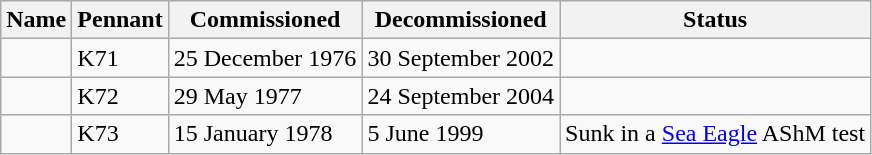<table class="wikitable">
<tr>
<th>Name</th>
<th>Pennant</th>
<th>Commissioned</th>
<th>Decommissioned</th>
<th>Status</th>
</tr>
<tr>
<td></td>
<td>K71</td>
<td>25 December 1976</td>
<td>30 September 2002</td>
<td></td>
</tr>
<tr>
<td></td>
<td>K72</td>
<td>29 May 1977</td>
<td>24 September 2004</td>
<td></td>
</tr>
<tr>
<td></td>
<td>K73</td>
<td>15 January 1978</td>
<td>5 June 1999</td>
<td>Sunk in a <a href='#'>Sea Eagle</a> AShM test</td>
</tr>
</table>
